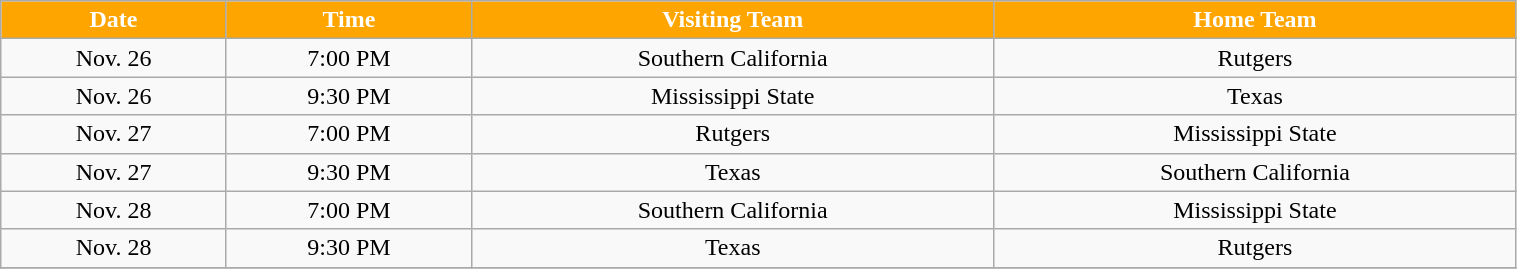<table class="wikitable" width="80%">
<tr align="center" style="background:orange;color:#FFFFFF;">
<td><strong>Date</strong></td>
<td><strong>Time</strong></td>
<td><strong>Visiting Team</strong></td>
<td><strong>Home Team</strong></td>
</tr>
<tr align="center" bgcolor="">
<td>Nov. 26</td>
<td>7:00 PM</td>
<td>Southern California</td>
<td>Rutgers</td>
</tr>
<tr align="center" bgcolor="">
<td>Nov. 26</td>
<td>9:30 PM</td>
<td>Mississippi State</td>
<td>Texas</td>
</tr>
<tr align="center" bgcolor="">
<td>Nov. 27</td>
<td>7:00 PM</td>
<td>Rutgers</td>
<td>Mississippi State</td>
</tr>
<tr align="center" bgcolor="">
<td>Nov. 27</td>
<td>9:30 PM</td>
<td>Texas</td>
<td>Southern California</td>
</tr>
<tr align="center" bgcolor="">
<td>Nov. 28</td>
<td>7:00 PM</td>
<td>Southern California</td>
<td>Mississippi State</td>
</tr>
<tr align="center" bgcolor="">
<td>Nov. 28</td>
<td>9:30 PM</td>
<td>Texas</td>
<td>Rutgers</td>
</tr>
<tr align="center" bgcolor="">
</tr>
</table>
